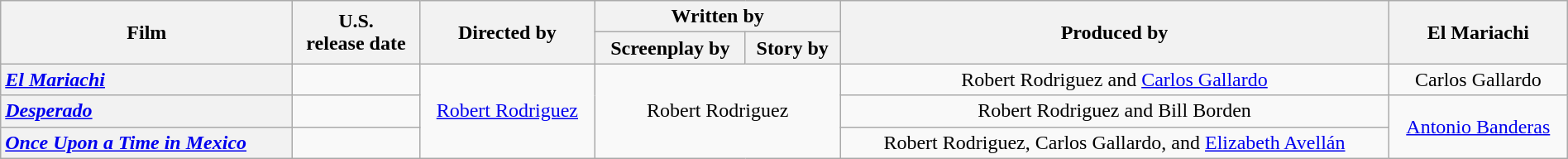<table class="wikitable plainrowheaders" style="text-align:center; margin=auto; width:100%;">
<tr>
<th scope="col" rowspan="2">Film</th>
<th scope="col" rowspan="2">U.S. <br>release date</th>
<th scope="col" rowspan="2">Directed by</th>
<th scope="col" colspan="2">Written by</th>
<th scope="col" rowspan="2">Produced by</th>
<th scope="col" rowspan="2">El Mariachi</th>
</tr>
<tr>
<th scope="col">Screenplay by</th>
<th scope="col">Story by</th>
</tr>
<tr>
<th scope="row" style="text-align:left"><em><a href='#'>El Mariachi</a></em></th>
<td style="text-align:center"></td>
<td rowspan="3"><a href='#'>Robert Rodriguez</a></td>
<td colspan="2" rowspan="3">Robert Rodriguez</td>
<td>Robert Rodriguez and <a href='#'>Carlos Gallardo</a></td>
<td>Carlos Gallardo</td>
</tr>
<tr>
<th scope="row" style="text-align:left"><em><a href='#'>Desperado</a></em></th>
<td style="text-align:center"></td>
<td>Robert Rodriguez and Bill Borden</td>
<td rowspan="2"><a href='#'>Antonio Banderas</a></td>
</tr>
<tr>
<th scope="row" style="text-align:left"><em><a href='#'>Once Upon a Time in Mexico</a></em></th>
<td style="text-align:center"></td>
<td>Robert Rodriguez, Carlos Gallardo, and <a href='#'>Elizabeth Avellán</a></td>
</tr>
</table>
